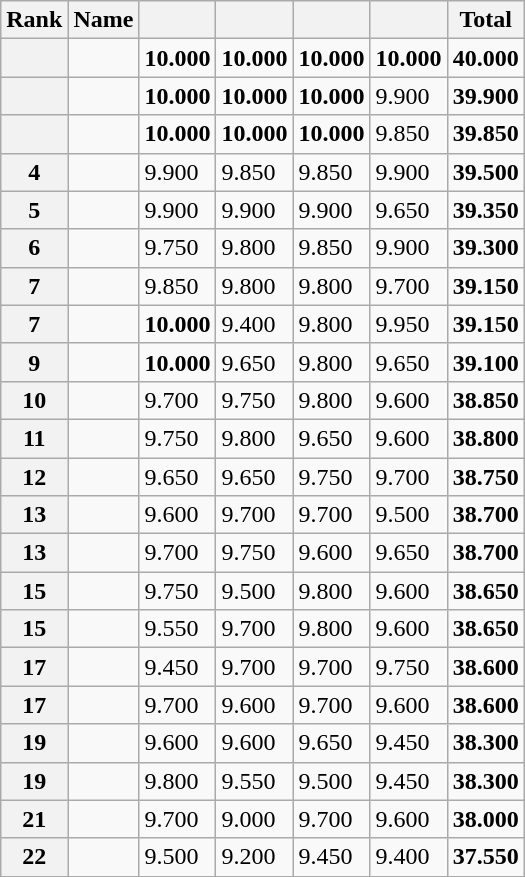<table class="wikitable sortable">
<tr>
<th>Rank</th>
<th>Name</th>
<th></th>
<th></th>
<th></th>
<th></th>
<th>Total</th>
</tr>
<tr>
<th></th>
<td></td>
<td><strong>10.000</strong></td>
<td><strong>10.000</strong></td>
<td><strong>10.000</strong></td>
<td><strong>10.000</strong></td>
<td><strong>40.000</strong></td>
</tr>
<tr>
<th></th>
<td></td>
<td><strong>10.000</strong></td>
<td><strong>10.000</strong></td>
<td><strong>10.000</strong></td>
<td>9.900</td>
<td><strong>39.900</strong></td>
</tr>
<tr>
<th></th>
<td></td>
<td><strong>10.000</strong></td>
<td><strong>10.000</strong></td>
<td><strong>10.000</strong></td>
<td>9.850</td>
<td><strong>39.850</strong></td>
</tr>
<tr>
<th>4</th>
<td></td>
<td>9.900</td>
<td>9.850</td>
<td>9.850</td>
<td>9.900</td>
<td><strong>39.500</strong></td>
</tr>
<tr>
<th>5</th>
<td></td>
<td>9.900</td>
<td>9.900</td>
<td>9.900</td>
<td>9.650</td>
<td><strong>39.350</strong></td>
</tr>
<tr>
<th>6</th>
<td></td>
<td>9.750</td>
<td>9.800</td>
<td>9.850</td>
<td>9.900</td>
<td><strong>39.300</strong></td>
</tr>
<tr>
<th>7</th>
<td></td>
<td>9.850</td>
<td>9.800</td>
<td>9.800</td>
<td>9.700</td>
<td><strong>39.150</strong></td>
</tr>
<tr>
<th>7</th>
<td></td>
<td><strong>10.000</strong></td>
<td>9.400</td>
<td>9.800</td>
<td>9.950</td>
<td><strong>39.150</strong></td>
</tr>
<tr>
<th>9</th>
<td></td>
<td><strong>10.000</strong></td>
<td>9.650</td>
<td>9.800</td>
<td>9.650</td>
<td><strong>39.100</strong></td>
</tr>
<tr>
<th>10</th>
<td></td>
<td>9.700</td>
<td>9.750</td>
<td>9.800</td>
<td>9.600</td>
<td><strong>38.850</strong></td>
</tr>
<tr>
<th>11</th>
<td></td>
<td>9.750</td>
<td>9.800</td>
<td>9.650</td>
<td>9.600</td>
<td><strong>38.800</strong></td>
</tr>
<tr>
<th>12</th>
<td></td>
<td>9.650</td>
<td>9.650</td>
<td>9.750</td>
<td>9.700</td>
<td><strong>38.750</strong></td>
</tr>
<tr>
<th>13</th>
<td></td>
<td>9.600</td>
<td>9.700</td>
<td>9.700</td>
<td>9.500</td>
<td><strong>38.700</strong></td>
</tr>
<tr>
<th>13</th>
<td></td>
<td>9.700</td>
<td>9.750</td>
<td>9.600</td>
<td>9.650</td>
<td><strong>38.700</strong></td>
</tr>
<tr>
<th>15</th>
<td></td>
<td>9.750</td>
<td>9.500</td>
<td>9.800</td>
<td>9.600</td>
<td><strong>38.650</strong></td>
</tr>
<tr>
<th>15</th>
<td></td>
<td>9.550</td>
<td>9.700</td>
<td>9.800</td>
<td>9.600</td>
<td><strong>38.650</strong></td>
</tr>
<tr>
<th>17</th>
<td></td>
<td>9.450</td>
<td>9.700</td>
<td>9.700</td>
<td>9.750</td>
<td><strong>38.600</strong></td>
</tr>
<tr>
<th>17</th>
<td></td>
<td>9.700</td>
<td>9.600</td>
<td>9.700</td>
<td>9.600</td>
<td><strong>38.600</strong></td>
</tr>
<tr>
<th>19</th>
<td></td>
<td>9.600</td>
<td>9.600</td>
<td>9.650</td>
<td>9.450</td>
<td><strong>38.300</strong></td>
</tr>
<tr>
<th>19</th>
<td></td>
<td>9.800</td>
<td>9.550</td>
<td>9.500</td>
<td>9.450</td>
<td><strong>38.300</strong></td>
</tr>
<tr>
<th>21</th>
<td></td>
<td>9.700</td>
<td>9.000</td>
<td>9.700</td>
<td>9.600</td>
<td><strong>38.000</strong></td>
</tr>
<tr>
<th>22</th>
<td></td>
<td>9.500</td>
<td>9.200</td>
<td>9.450</td>
<td>9.400</td>
<td><strong>37.550</strong></td>
</tr>
</table>
